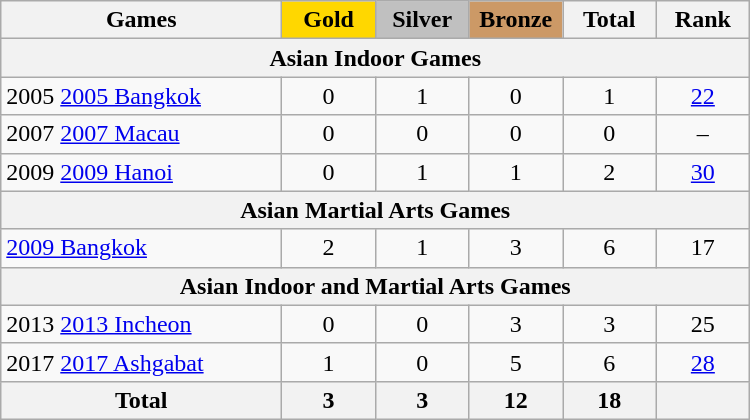<table class="wikitable sortable" style="text-align:center;">
<tr>
<th width=180>Games</th>
<th scope="col" style="background:gold; width:55px;">Gold</th>
<th scope="col" style="background:silver; width:55px;">Silver</th>
<th scope="col" style="background:#cc9966; width:55px;">Bronze</th>
<th width=55>Total</th>
<th width=55>Rank</th>
</tr>
<tr>
<th colspan=6><strong>Asian Indoor Games</strong></th>
</tr>
<tr>
<td align=left><span>2005</span> <a href='#'>2005 Bangkok</a></td>
<td>0</td>
<td>1</td>
<td>0</td>
<td>1</td>
<td><a href='#'>22</a></td>
</tr>
<tr>
<td align=left><span>2007</span> <a href='#'>2007 Macau</a></td>
<td>0</td>
<td>0</td>
<td>0</td>
<td>0</td>
<td>–</td>
</tr>
<tr>
<td align=left><span>2009</span> <a href='#'>2009 Hanoi</a></td>
<td>0</td>
<td>1</td>
<td>1</td>
<td>2</td>
<td><a href='#'>30</a></td>
</tr>
<tr>
<th colspan=6><strong>Asian Martial Arts Games</strong></th>
</tr>
<tr class="sortbottom">
<td align=left> <a href='#'>2009 Bangkok</a></td>
<td>2</td>
<td>1</td>
<td>3</td>
<td>6</td>
<td>17</td>
</tr>
<tr>
<th colspan=6><strong>Asian Indoor and Martial Arts Games</strong></th>
</tr>
<tr>
<td align=left><span>2013</span> <a href='#'>2013 Incheon</a></td>
<td>0</td>
<td>0</td>
<td>3</td>
<td>3</td>
<td>25</td>
</tr>
<tr>
<td align=left><span>2017</span> <a href='#'>2017 Ashgabat</a></td>
<td>1</td>
<td>0</td>
<td>5</td>
<td>6</td>
<td><a href='#'>28</a></td>
</tr>
<tr class="sortbottom">
<th>Total</th>
<th>3</th>
<th>3</th>
<th>12</th>
<th>18</th>
<th></th>
</tr>
</table>
